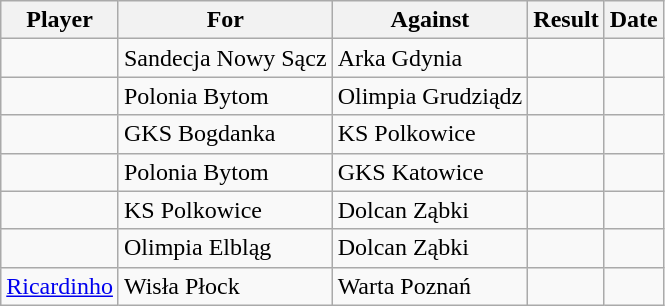<table class="wikitable sortable">
<tr>
<th>Player</th>
<th>For</th>
<th>Against</th>
<th style="text-align:center;">Result</th>
<th>Date</th>
</tr>
<tr>
<td> </td>
<td>Sandecja Nowy Sącz</td>
<td>Arka Gdynia</td>
<td></td>
<td></td>
</tr>
<tr>
<td> </td>
<td>Polonia Bytom</td>
<td>Olimpia Grudziądz</td>
<td></td>
<td></td>
</tr>
<tr>
<td> </td>
<td>GKS Bogdanka</td>
<td>KS Polkowice</td>
<td></td>
<td></td>
</tr>
<tr>
<td> </td>
<td>Polonia Bytom</td>
<td>GKS Katowice</td>
<td></td>
<td></td>
</tr>
<tr>
<td> </td>
<td>KS Polkowice</td>
<td>Dolcan Ząbki</td>
<td></td>
<td></td>
</tr>
<tr>
<td> </td>
<td>Olimpia Elbląg</td>
<td>Dolcan Ząbki</td>
<td></td>
<td></td>
</tr>
<tr>
<td> <a href='#'>Ricardinho</a></td>
<td>Wisła Płock</td>
<td>Warta Poznań</td>
<td></td>
<td></td>
</tr>
</table>
